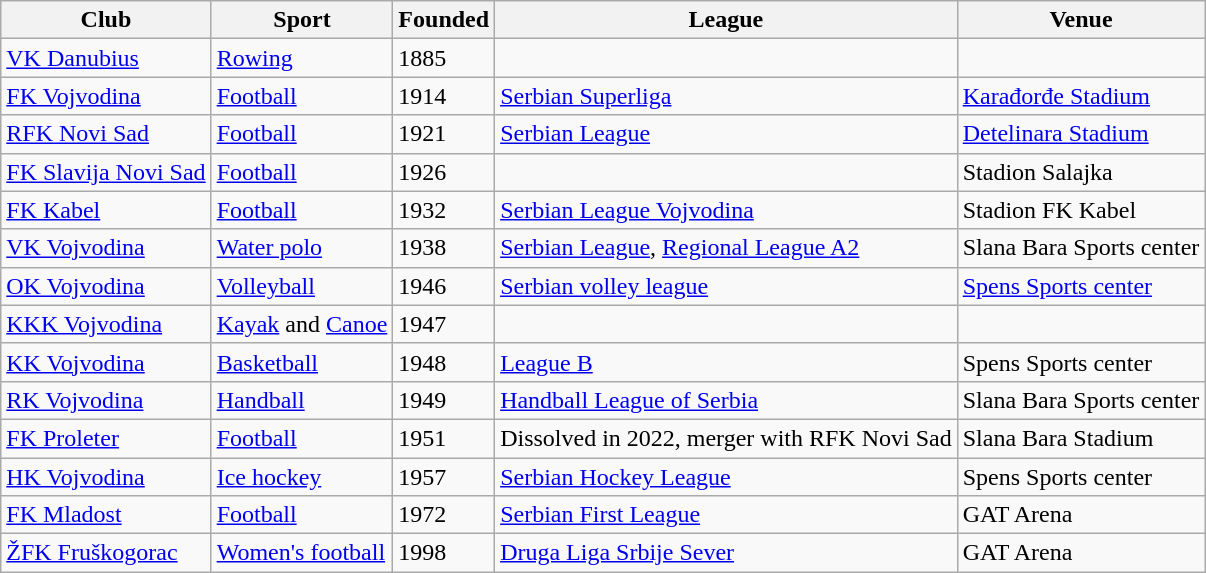<table class="wikitable">
<tr>
<th>Club</th>
<th>Sport</th>
<th>Founded</th>
<th>League</th>
<th>Venue</th>
</tr>
<tr>
<td><a href='#'>VK Danubius</a></td>
<td><a href='#'>Rowing</a></td>
<td>1885</td>
<td></td>
<td></td>
</tr>
<tr>
<td><a href='#'>FK Vojvodina</a></td>
<td><a href='#'>Football</a></td>
<td>1914</td>
<td><a href='#'>Serbian Superliga</a></td>
<td><a href='#'>Karađorđe Stadium</a></td>
</tr>
<tr>
<td><a href='#'>RFK Novi Sad</a></td>
<td><a href='#'>Football</a></td>
<td>1921</td>
<td><a href='#'>Serbian League</a></td>
<td><a href='#'>Detelinara Stadium</a></td>
</tr>
<tr>
<td><a href='#'>FK Slavija Novi Sad</a></td>
<td><a href='#'>Football</a></td>
<td>1926</td>
<td></td>
<td>Stadion Salajka</td>
</tr>
<tr>
<td><a href='#'>FK Kabel</a></td>
<td><a href='#'>Football</a></td>
<td>1932</td>
<td><a href='#'>Serbian League Vojvodina</a></td>
<td>Stadion FK Kabel</td>
</tr>
<tr>
<td><a href='#'>VK Vojvodina</a></td>
<td><a href='#'>Water polo</a></td>
<td>1938</td>
<td><a href='#'>Serbian League</a>, <a href='#'>Regional League A2</a></td>
<td>Slana Bara Sports center</td>
</tr>
<tr>
<td><a href='#'>OK Vojvodina</a></td>
<td><a href='#'>Volleyball</a></td>
<td>1946</td>
<td><a href='#'>Serbian volley league</a></td>
<td><a href='#'>Spens Sports center</a></td>
</tr>
<tr>
<td><a href='#'>KKK Vojvodina</a></td>
<td><a href='#'>Kayak</a> and <a href='#'>Canoe</a></td>
<td>1947</td>
<td></td>
</tr>
<tr>
<td><a href='#'>KK Vojvodina</a></td>
<td><a href='#'>Basketball</a></td>
<td>1948</td>
<td><a href='#'>League B</a></td>
<td>Spens Sports center</td>
</tr>
<tr>
<td><a href='#'>RK Vojvodina</a></td>
<td><a href='#'>Handball</a></td>
<td>1949</td>
<td><a href='#'>Handball League of Serbia</a></td>
<td>Slana Bara Sports center</td>
</tr>
<tr>
<td><a href='#'>FK Proleter</a></td>
<td><a href='#'>Football</a></td>
<td>1951</td>
<td>Dissolved in 2022, merger with RFK Novi Sad</td>
<td>Slana Bara Stadium</td>
</tr>
<tr>
<td><a href='#'>HK Vojvodina</a></td>
<td><a href='#'>Ice hockey</a></td>
<td>1957</td>
<td><a href='#'>Serbian Hockey League</a></td>
<td>Spens Sports center</td>
</tr>
<tr>
<td><a href='#'>FK Mladost</a></td>
<td><a href='#'>Football</a></td>
<td>1972</td>
<td><a href='#'>Serbian First League</a></td>
<td>GAT Arena</td>
</tr>
<tr>
<td><a href='#'>ŽFK Fruškogorac</a></td>
<td><a href='#'>Women's football</a></td>
<td>1998</td>
<td><a href='#'>Druga Liga Srbije Sever</a></td>
<td>GAT Arena</td>
</tr>
</table>
